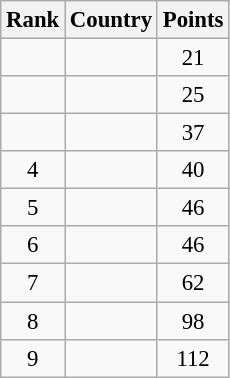<table class="wikitable sortable" style=" text-align:center; font-size:95%;">
<tr>
<th>Rank</th>
<th>Country</th>
<th>Points</th>
</tr>
<tr>
<td></td>
<td align=left></td>
<td>21</td>
</tr>
<tr>
<td></td>
<td align=left></td>
<td>25</td>
</tr>
<tr>
<td></td>
<td align=left></td>
<td>37</td>
</tr>
<tr>
<td>4</td>
<td align=left></td>
<td>40</td>
</tr>
<tr>
<td>5</td>
<td align=left></td>
<td>46</td>
</tr>
<tr>
<td>6</td>
<td align=left></td>
<td>46</td>
</tr>
<tr>
<td>7</td>
<td align=left></td>
<td>62</td>
</tr>
<tr>
<td>8</td>
<td align=left></td>
<td>98</td>
</tr>
<tr>
<td>9</td>
<td align=left></td>
<td>112</td>
</tr>
</table>
